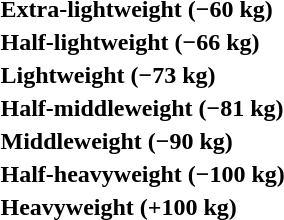<table>
<tr>
<th rowspan=2 style="text-align:left;">Extra-lightweight (−60 kg)</th>
<td rowspan=2></td>
<td rowspan=2></td>
<td></td>
</tr>
<tr>
<td></td>
</tr>
<tr>
<th rowspan=2 style="text-align:left;">Half-lightweight (−66 kg)</th>
<td rowspan=2></td>
<td rowspan=2></td>
<td></td>
</tr>
<tr>
<td></td>
</tr>
<tr>
<th rowspan=2 style="text-align:left;">Lightweight (−73 kg)</th>
<td rowspan=2></td>
<td rowspan=2></td>
<td></td>
</tr>
<tr>
<td></td>
</tr>
<tr>
<th rowspan=2 style="text-align:left;">Half-middleweight (−81 kg)</th>
<td rowspan=2></td>
<td rowspan=2></td>
<td></td>
</tr>
<tr>
<td></td>
</tr>
<tr>
<th rowspan=2 style="text-align:left;">Middleweight (−90 kg)</th>
<td rowspan=2></td>
<td rowspan=2></td>
<td></td>
</tr>
<tr>
<td></td>
</tr>
<tr>
<th rowspan=2 style="text-align:left;">Half-heavyweight (−100 kg)</th>
<td rowspan=2></td>
<td rowspan=2></td>
<td></td>
</tr>
<tr>
<td></td>
</tr>
<tr>
<th rowspan=2 style="text-align:left;">Heavyweight (+100 kg)</th>
<td rowspan=2></td>
<td rowspan=2></td>
<td></td>
</tr>
<tr>
<td></td>
</tr>
</table>
